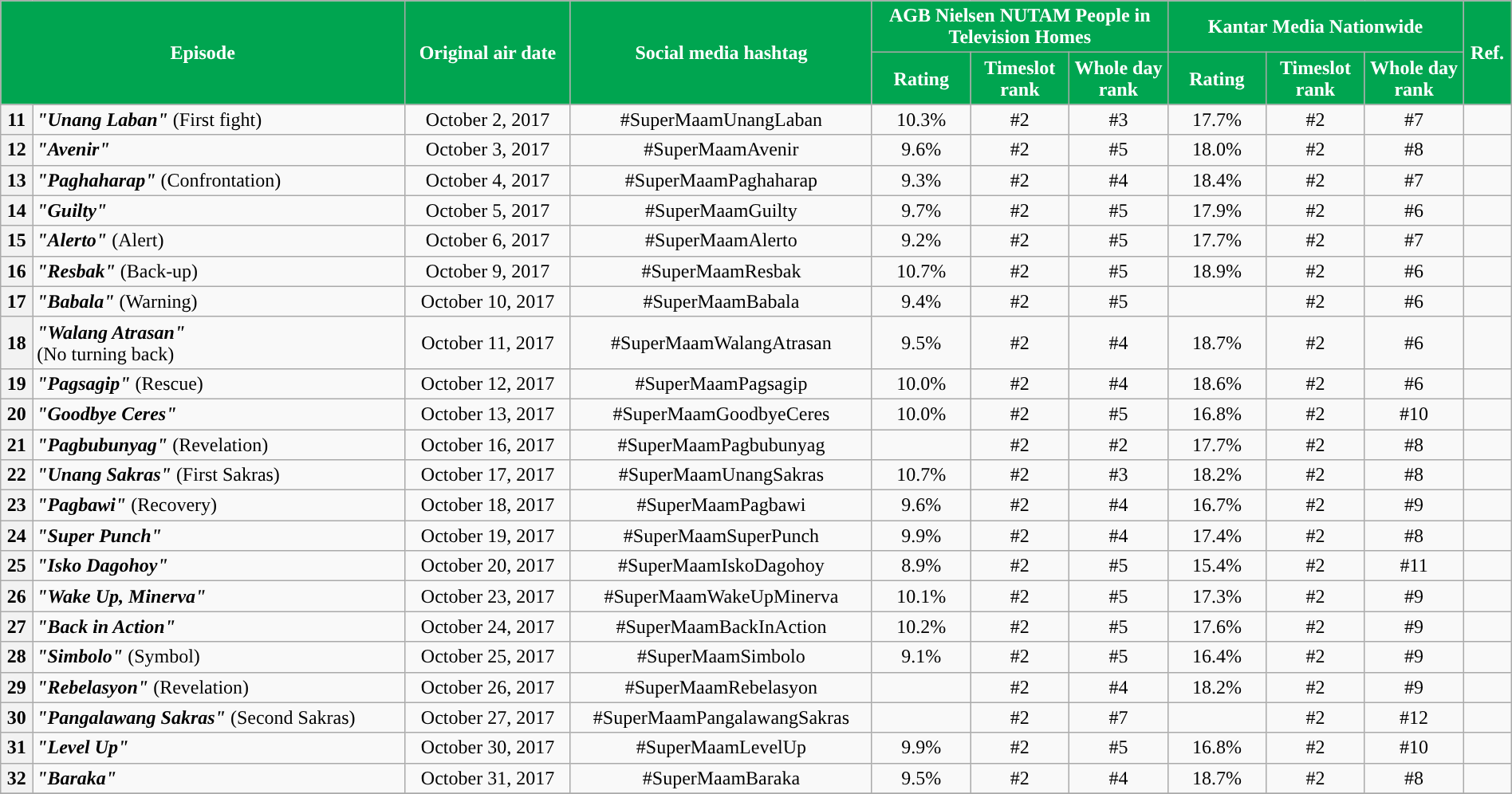<table class="wikitable" style="text-align:center; font-size:100%; line-height:18px;" width="100%">
<tr>
<th style="background-color:#00A550; color:#ffffff;" colspan="2" rowspan="2">Episode</th>
<th style="background-color:#00A550; color:white" rowspan="2">Original air date</th>
<th style="background-color:#00A550; color:white" rowspan="2">Social media hashtag</th>
<th style="background-color:#00A550; color:#ffffff;" colspan="3">AGB Nielsen NUTAM People in Television Homes</th>
<th style="background-color:#00A550; color:#ffffff;" colspan="3">Kantar Media Nationwide</th>
<th style="background-color:#00A550; color:#ffffff;" rowspan="2">Ref.</th>
</tr>
<tr>
<th style="background-color:#00A550; width:75px; color:#ffffff;">Rating</th>
<th style="background-color:#00A550; width:75px; color:#ffffff;">Timeslot<br>rank</th>
<th style="background-color:#00A550; width:75px; color:#ffffff;">Whole day<br>rank</th>
<th style="background-color:#00A550; width:75px; color:#ffffff;">Rating</th>
<th style="background-color:#00A550; width:75px; color:#ffffff;">Timeslot<br>rank</th>
<th style="background-color:#00A550; width:75px; color:#ffffff;">Whole day<br>rank</th>
</tr>
<tr>
<th>11</th>
<td style="text-align: left;"><strong><em>"Unang Laban"</em></strong> (First fight)</td>
<td>October 2, 2017</td>
<td>#SuperMaamUnangLaban</td>
<td>10.3%</td>
<td>#2</td>
<td>#3</td>
<td>17.7%</td>
<td>#2</td>
<td>#7</td>
<td></td>
</tr>
<tr>
<th>12</th>
<td style="text-align: left;"><strong><em>"Avenir"</em></strong></td>
<td>October 3, 2017</td>
<td>#SuperMaamAvenir</td>
<td>9.6%</td>
<td>#2</td>
<td>#5</td>
<td>18.0%</td>
<td>#2</td>
<td>#8</td>
<td></td>
</tr>
<tr>
<th>13</th>
<td style="text-align: left;"><strong><em>"Paghaharap"</em></strong> (Confrontation)</td>
<td>October 4, 2017</td>
<td>#SuperMaamPaghaharap</td>
<td>9.3%</td>
<td>#2</td>
<td>#4</td>
<td>18.4%</td>
<td>#2</td>
<td>#7</td>
<td></td>
</tr>
<tr>
<th>14</th>
<td style="text-align: left;"><strong><em>"Guilty"</em></strong></td>
<td>October 5, 2017</td>
<td>#SuperMaamGuilty</td>
<td>9.7%</td>
<td>#2</td>
<td>#5</td>
<td>17.9%</td>
<td>#2</td>
<td>#6</td>
<td></td>
</tr>
<tr>
<th>15</th>
<td style="text-align: left;"><strong><em>"Alerto"</em></strong> (Alert)</td>
<td>October 6, 2017</td>
<td>#SuperMaamAlerto</td>
<td>9.2%</td>
<td>#2</td>
<td>#5</td>
<td>17.7%</td>
<td>#2</td>
<td>#7</td>
<td></td>
</tr>
<tr>
<th>16</th>
<td style="text-align: left;"><strong><em>"Resbak"</em></strong> (Back-up)</td>
<td>October 9, 2017</td>
<td>#SuperMaamResbak</td>
<td>10.7%</td>
<td>#2</td>
<td>#5</td>
<td>18.9%</td>
<td>#2</td>
<td>#6</td>
<td></td>
</tr>
<tr>
<th>17</th>
<td style="text-align: left;"><strong><em>"Babala"</em></strong> (Warning)</td>
<td>October 10, 2017</td>
<td>#SuperMaamBabala</td>
<td>9.4%</td>
<td>#2</td>
<td>#5</td>
<td></td>
<td>#2</td>
<td>#6</td>
<td></td>
</tr>
<tr>
<th>18</th>
<td style="text-align: left;"><strong><em>"Walang Atrasan"</em></strong><br>(No turning back)</td>
<td>October 11, 2017</td>
<td>#SuperMaamWalangAtrasan</td>
<td>9.5%</td>
<td>#2</td>
<td>#4</td>
<td>18.7%</td>
<td>#2</td>
<td>#6</td>
<td></td>
</tr>
<tr>
<th>19</th>
<td style="text-align: left;"><strong><em>"Pagsagip"</em></strong> (Rescue)</td>
<td>October 12, 2017</td>
<td>#SuperMaamPagsagip</td>
<td>10.0%</td>
<td>#2</td>
<td>#4</td>
<td>18.6%</td>
<td>#2</td>
<td>#6</td>
<td></td>
</tr>
<tr>
<th>20</th>
<td style="text-align: left;"><strong><em>"Goodbye Ceres"</em></strong></td>
<td>October 13, 2017</td>
<td>#SuperMaamGoodbyeCeres</td>
<td>10.0%</td>
<td>#2</td>
<td>#5</td>
<td>16.8%</td>
<td>#2</td>
<td>#10</td>
<td></td>
</tr>
<tr>
<th>21</th>
<td style="text-align: left;"><strong><em>"Pagbubunyag"</em></strong> (Revelation)</td>
<td>October 16, 2017</td>
<td>#SuperMaamPagbubunyag</td>
<td></td>
<td>#2</td>
<td>#2</td>
<td>17.7%</td>
<td>#2</td>
<td>#8</td>
<td></td>
</tr>
<tr>
<th>22</th>
<td style="text-align: left;"><strong><em>"Unang Sakras"</em></strong> (First Sakras)</td>
<td>October 17, 2017</td>
<td>#SuperMaamUnangSakras</td>
<td>10.7%</td>
<td>#2</td>
<td>#3</td>
<td>18.2%</td>
<td>#2</td>
<td>#8</td>
<td></td>
</tr>
<tr>
<th>23</th>
<td style="text-align: left;"><strong><em>"Pagbawi"</em></strong> (Recovery)</td>
<td>October 18, 2017</td>
<td>#SuperMaamPagbawi</td>
<td>9.6%</td>
<td>#2</td>
<td>#4</td>
<td>16.7%</td>
<td>#2</td>
<td>#9</td>
<td></td>
</tr>
<tr>
<th>24</th>
<td style="text-align: left;"><strong><em>"Super Punch"</em></strong></td>
<td>October 19, 2017</td>
<td>#SuperMaamSuperPunch</td>
<td>9.9%</td>
<td>#2</td>
<td>#4</td>
<td>17.4%</td>
<td>#2</td>
<td>#8</td>
<td></td>
</tr>
<tr>
<th>25</th>
<td style="text-align: left;"><strong><em>"Isko Dagohoy"</em></strong></td>
<td>October 20, 2017</td>
<td>#SuperMaamIskoDagohoy</td>
<td>8.9%</td>
<td>#2</td>
<td>#5</td>
<td>15.4%</td>
<td>#2</td>
<td>#11</td>
<td></td>
</tr>
<tr>
<th>26</th>
<td style="text-align: left;"><strong><em>"Wake Up, Minerva"</em></strong></td>
<td>October 23, 2017</td>
<td>#SuperMaamWakeUpMinerva</td>
<td>10.1%</td>
<td>#2</td>
<td>#5</td>
<td>17.3%</td>
<td>#2</td>
<td>#9</td>
<td></td>
</tr>
<tr>
<th>27</th>
<td style="text-align: left;"><strong><em>"Back in Action"</em></strong></td>
<td>October 24, 2017</td>
<td>#SuperMaamBackInAction</td>
<td>10.2%</td>
<td>#2</td>
<td>#5</td>
<td>17.6%</td>
<td>#2</td>
<td>#9</td>
<td></td>
</tr>
<tr>
<th>28</th>
<td style="text-align: left;"><strong><em>"Simbolo"</em></strong> (Symbol)</td>
<td>October 25, 2017</td>
<td>#SuperMaamSimbolo</td>
<td>9.1%</td>
<td>#2</td>
<td>#5</td>
<td>16.4%</td>
<td>#2</td>
<td>#9</td>
<td></td>
</tr>
<tr>
<th>29</th>
<td style="text-align: left;"><strong><em>"Rebelasyon"</em></strong> (Revelation)</td>
<td>October 26, 2017</td>
<td>#SuperMaamRebelasyon</td>
<td></td>
<td>#2</td>
<td>#4</td>
<td>18.2%</td>
<td>#2</td>
<td>#9</td>
<td></td>
</tr>
<tr>
<th>30</th>
<td style="text-align: left;"><strong><em>"Pangalawang Sakras"</em></strong> (Second Sakras)</td>
<td>October 27, 2017</td>
<td>#SuperMaamPangalawangSakras</td>
<td></td>
<td>#2</td>
<td>#7</td>
<td></td>
<td>#2</td>
<td>#12</td>
<td></td>
</tr>
<tr>
<th>31</th>
<td style="text-align: left;"><strong><em>"Level Up"</em></strong></td>
<td>October 30, 2017</td>
<td>#SuperMaamLevelUp</td>
<td>9.9%</td>
<td>#2</td>
<td>#5</td>
<td>16.8%</td>
<td>#2</td>
<td>#10</td>
<td></td>
</tr>
<tr>
<th>32</th>
<td style="text-align: left;"><strong><em>"Baraka"</em></strong></td>
<td>October 31, 2017</td>
<td>#SuperMaamBaraka</td>
<td>9.5%</td>
<td>#2</td>
<td>#4</td>
<td>18.7%</td>
<td>#2</td>
<td>#8</td>
<td></td>
</tr>
<tr>
</tr>
</table>
